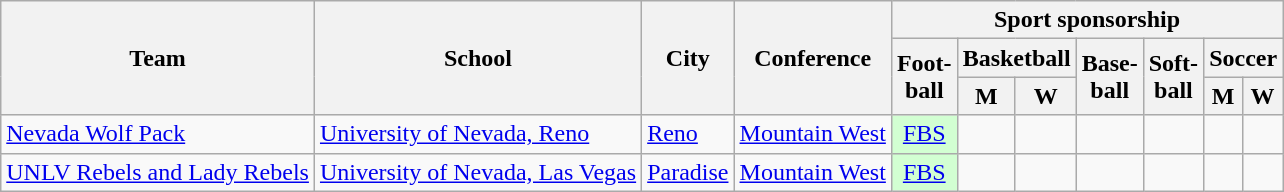<table class="sortable wikitable">
<tr>
<th rowspan=3>Team</th>
<th rowspan=3>School</th>
<th rowspan=3>City</th>
<th rowspan=3>Conference</th>
<th colspan=7>Sport sponsorship</th>
</tr>
<tr>
<th rowspan=2>Foot-<br>ball</th>
<th colspan=2>Basketball</th>
<th rowspan=2>Base-<br>ball</th>
<th rowspan=2>Soft-<br>ball</th>
<th colspan=2>Soccer</th>
</tr>
<tr>
<th>M</th>
<th>W</th>
<th>M</th>
<th>W</th>
</tr>
<tr>
<td><a href='#'>Nevada Wolf Pack</a></td>
<td><a href='#'>University of Nevada, Reno</a></td>
<td><a href='#'>Reno</a></td>
<td><a href='#'>Mountain West</a></td>
<td style="background:#D2FFD2; text-align:center"><a href='#'>FBS</a></td>
<td></td>
<td></td>
<td></td>
<td></td>
<td></td>
<td></td>
</tr>
<tr>
<td><a href='#'>UNLV Rebels and Lady Rebels</a> </td>
<td><a href='#'>University of Nevada, Las Vegas</a></td>
<td><a href='#'>Paradise</a></td>
<td><a href='#'>Mountain West</a></td>
<td style="background:#D2FFD2; text-align:center"><a href='#'>FBS</a></td>
<td></td>
<td></td>
<td></td>
<td></td>
<td></td>
<td></td>
</tr>
</table>
